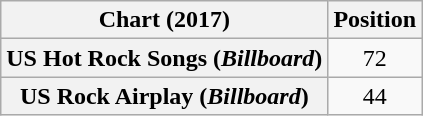<table class="wikitable sortable plainrowheaders" style="text-align:center">
<tr>
<th scope="col">Chart (2017)</th>
<th scope="col">Position</th>
</tr>
<tr>
<th scope="row">US Hot Rock Songs (<em>Billboard</em>)</th>
<td>72</td>
</tr>
<tr>
<th scope="row">US Rock Airplay (<em>Billboard</em>)</th>
<td>44</td>
</tr>
</table>
